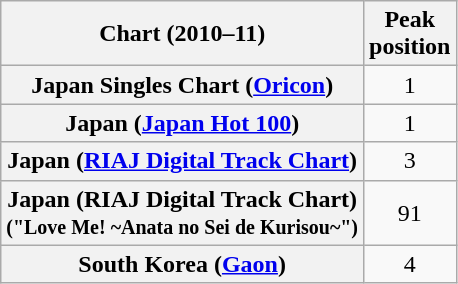<table class="wikitable plainrowheaders">
<tr>
<th>Chart (2010–11)</th>
<th>Peak<br>position</th>
</tr>
<tr>
<th scope="row">Japan Singles Chart (<a href='#'>Oricon</a>)</th>
<td align="center">1</td>
</tr>
<tr>
<th scope="row">Japan (<a href='#'>Japan Hot 100</a>)</th>
<td align="center">1</td>
</tr>
<tr>
<th scope="row">Japan (<a href='#'>RIAJ Digital Track Chart</a>)</th>
<td align="center">3</td>
</tr>
<tr>
<th scope="row">Japan (RIAJ Digital Track Chart)<br><small>("Love Me! ~Anata no Sei de Kurisou~")</small></th>
<td align="center">91</td>
</tr>
<tr>
<th scope="row">South Korea (<a href='#'>Gaon</a>)</th>
<td align="center">4</td>
</tr>
</table>
